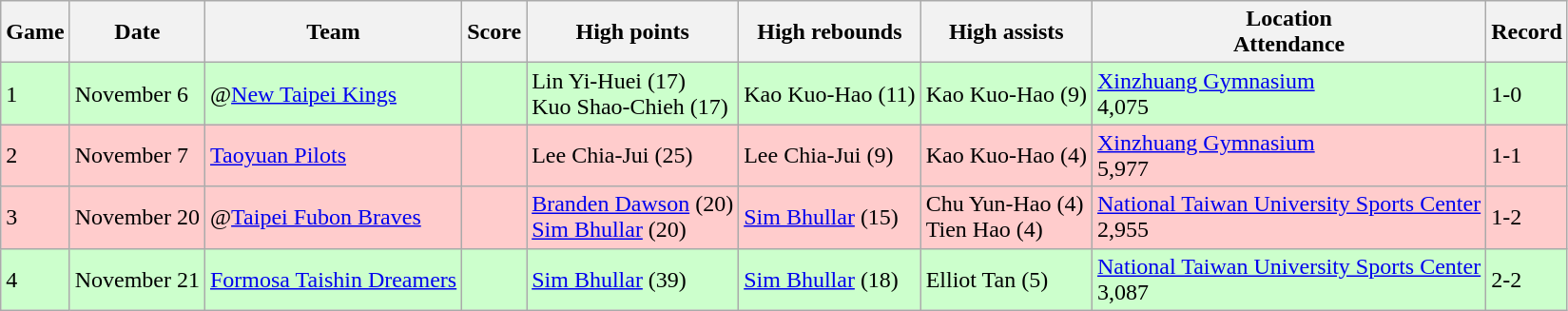<table class="wikitable">
<tr>
<th>Game</th>
<th>Date</th>
<th>Team</th>
<th>Score</th>
<th>High points</th>
<th>High rebounds</th>
<th>High assists</th>
<th>Location<br>Attendance</th>
<th>Record</th>
</tr>
<tr style="background:#cfc">
<td>1</td>
<td>November 6</td>
<td>@<a href='#'>New Taipei Kings</a></td>
<td></td>
<td>Lin Yi-Huei (17)<br>Kuo Shao-Chieh (17)</td>
<td>Kao Kuo-Hao (11)</td>
<td>Kao Kuo-Hao (9)</td>
<td><a href='#'>Xinzhuang Gymnasium</a><br>4,075</td>
<td>1-0</td>
</tr>
<tr style="background:#fcc">
<td>2</td>
<td>November 7</td>
<td><a href='#'>Taoyuan Pilots</a></td>
<td></td>
<td>Lee Chia-Jui (25)</td>
<td>Lee Chia-Jui (9)</td>
<td>Kao Kuo-Hao (4)</td>
<td><a href='#'>Xinzhuang Gymnasium</a><br>5,977</td>
<td>1-1</td>
</tr>
<tr style="background:#fcc">
<td>3</td>
<td>November 20</td>
<td>@<a href='#'>Taipei Fubon Braves</a></td>
<td></td>
<td><a href='#'>Branden Dawson</a> (20)<br><a href='#'>Sim Bhullar</a> (20)</td>
<td><a href='#'>Sim Bhullar</a> (15)</td>
<td>Chu Yun-Hao (4)<br>Tien Hao (4)</td>
<td><a href='#'>National Taiwan University Sports Center</a><br>2,955</td>
<td>1-2</td>
</tr>
<tr style="background:#cfc">
<td>4</td>
<td>November 21</td>
<td><a href='#'>Formosa Taishin Dreamers</a></td>
<td></td>
<td><a href='#'>Sim Bhullar</a> (39)</td>
<td><a href='#'>Sim Bhullar</a> (18)</td>
<td>Elliot Tan (5)</td>
<td><a href='#'>National Taiwan University Sports Center</a><br>3,087</td>
<td>2-2</td>
</tr>
</table>
